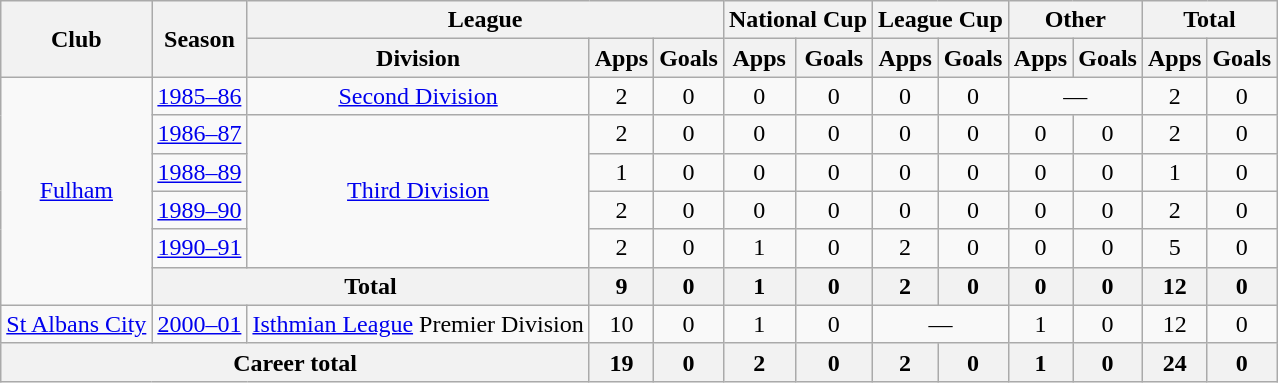<table class="wikitable" style="text-align: center">
<tr>
<th rowspan="2">Club</th>
<th rowspan="2">Season</th>
<th colspan="3">League</th>
<th colspan="2">National Cup</th>
<th colspan="2">League Cup</th>
<th colspan="2">Other</th>
<th colspan="2">Total</th>
</tr>
<tr>
<th>Division</th>
<th>Apps</th>
<th>Goals</th>
<th>Apps</th>
<th>Goals</th>
<th>Apps</th>
<th>Goals</th>
<th>Apps</th>
<th>Goals</th>
<th>Apps</th>
<th>Goals</th>
</tr>
<tr>
<td rowspan="6"><a href='#'>Fulham</a></td>
<td><a href='#'>1985–86</a></td>
<td><a href='#'>Second Division</a></td>
<td>2</td>
<td>0</td>
<td>0</td>
<td>0</td>
<td>0</td>
<td>0</td>
<td colspan="2">―</td>
<td>2</td>
<td>0</td>
</tr>
<tr>
<td><a href='#'>1986–87</a></td>
<td rowspan="4"><a href='#'>Third Division</a></td>
<td>2</td>
<td>0</td>
<td>0</td>
<td>0</td>
<td>0</td>
<td>0</td>
<td>0</td>
<td>0</td>
<td>2</td>
<td>0</td>
</tr>
<tr>
<td><a href='#'>1988–89</a></td>
<td>1</td>
<td>0</td>
<td>0</td>
<td>0</td>
<td>0</td>
<td>0</td>
<td>0</td>
<td>0</td>
<td>1</td>
<td>0</td>
</tr>
<tr>
<td><a href='#'>1989–90</a></td>
<td>2</td>
<td>0</td>
<td>0</td>
<td>0</td>
<td>0</td>
<td>0</td>
<td>0</td>
<td>0</td>
<td>2</td>
<td>0</td>
</tr>
<tr>
<td><a href='#'>1990–91</a></td>
<td>2</td>
<td>0</td>
<td>1</td>
<td>0</td>
<td>2</td>
<td>0</td>
<td>0</td>
<td>0</td>
<td>5</td>
<td>0</td>
</tr>
<tr>
<th colspan="2">Total</th>
<th>9</th>
<th>0</th>
<th>1</th>
<th>0</th>
<th>2</th>
<th>0</th>
<th>0</th>
<th>0</th>
<th>12</th>
<th>0</th>
</tr>
<tr>
<td><a href='#'>St Albans City</a></td>
<td><a href='#'>2000–01</a></td>
<td><a href='#'>Isthmian League</a> Premier Division</td>
<td>10</td>
<td>0</td>
<td>1</td>
<td>0</td>
<td colspan="2">―</td>
<td>1</td>
<td>0</td>
<td>12</td>
<td>0</td>
</tr>
<tr>
<th colspan="3">Career total</th>
<th>19</th>
<th>0</th>
<th>2</th>
<th>0</th>
<th>2</th>
<th>0</th>
<th>1</th>
<th>0</th>
<th>24</th>
<th>0</th>
</tr>
</table>
